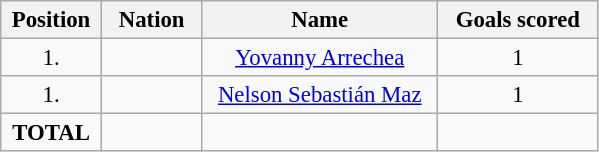<table class="wikitable" style="font-size: 95%; text-align: center;">
<tr>
<th width=60>Position</th>
<th width=60>Nation</th>
<th width=150>Name</th>
<th width=100>Goals scored</th>
</tr>
<tr>
<td>1.</td>
<td></td>
<td><a href='#'>Yovanny Arrechea</a></td>
<td>1</td>
</tr>
<tr>
<td>1.</td>
<td></td>
<td><a href='#'>Nelson Sebastián Maz</a></td>
<td>1</td>
</tr>
<tr>
<td><strong>TOTAL</strong></td>
<td></td>
<td></td>
<td></td>
</tr>
</table>
